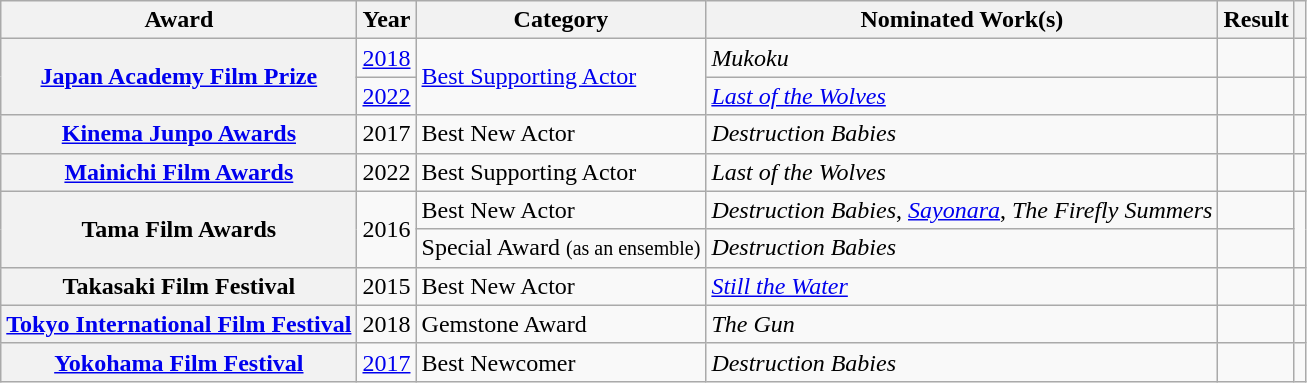<table class="wikitable plainrowheaders sortable">
<tr>
<th scope="col">Award</th>
<th scope="col">Year</th>
<th scope="col">Category</th>
<th scope="col">Nominated Work(s)</th>
<th scope="col">Result</th>
<th scope="col" class="unsortable"></th>
</tr>
<tr>
<th scope="row" rowspan="2"><a href='#'>Japan Academy Film Prize</a></th>
<td><a href='#'>2018</a></td>
<td rowspan="2"><a href='#'>Best Supporting Actor</a></td>
<td><em>Mukoku</em></td>
<td></td>
<td></td>
</tr>
<tr>
<td><a href='#'>2022</a></td>
<td><em><a href='#'>Last of the Wolves</a></em></td>
<td></td>
<td></td>
</tr>
<tr>
<th scope="row"><a href='#'>Kinema Junpo Awards</a></th>
<td>2017</td>
<td>Best New Actor</td>
<td><em>Destruction Babies</em></td>
<td></td>
<td></td>
</tr>
<tr>
<th scope="row"><a href='#'>Mainichi Film Awards</a></th>
<td>2022</td>
<td>Best Supporting Actor</td>
<td><em>Last of the Wolves</em></td>
<td></td>
<td></td>
</tr>
<tr>
<th scope="row"! rowspan="2">Tama Film Awards</th>
<td rowspan="2">2016</td>
<td>Best New Actor</td>
<td><em>Destruction Babies</em>, <em><a href='#'>Sayonara</a></em>, <em>The Firefly Summers</em></td>
<td></td>
<td rowspan="2"></td>
</tr>
<tr>
<td>Special Award <small>(as an ensemble)</small></td>
<td><em>Destruction Babies</em></td>
<td></td>
</tr>
<tr>
<th scope="row">Takasaki Film Festival</th>
<td>2015</td>
<td>Best New Actor</td>
<td><em><a href='#'>Still the Water</a></em></td>
<td></td>
<td></td>
</tr>
<tr>
<th scope="row"><a href='#'>Tokyo International Film Festival</a></th>
<td>2018</td>
<td>Gemstone Award</td>
<td><em>The Gun</em></td>
<td></td>
<td></td>
</tr>
<tr>
<th scope="row"><a href='#'>Yokohama Film Festival</a></th>
<td><a href='#'>2017</a></td>
<td>Best Newcomer</td>
<td><em>Destruction Babies</em></td>
<td></td>
<td></td>
</tr>
</table>
